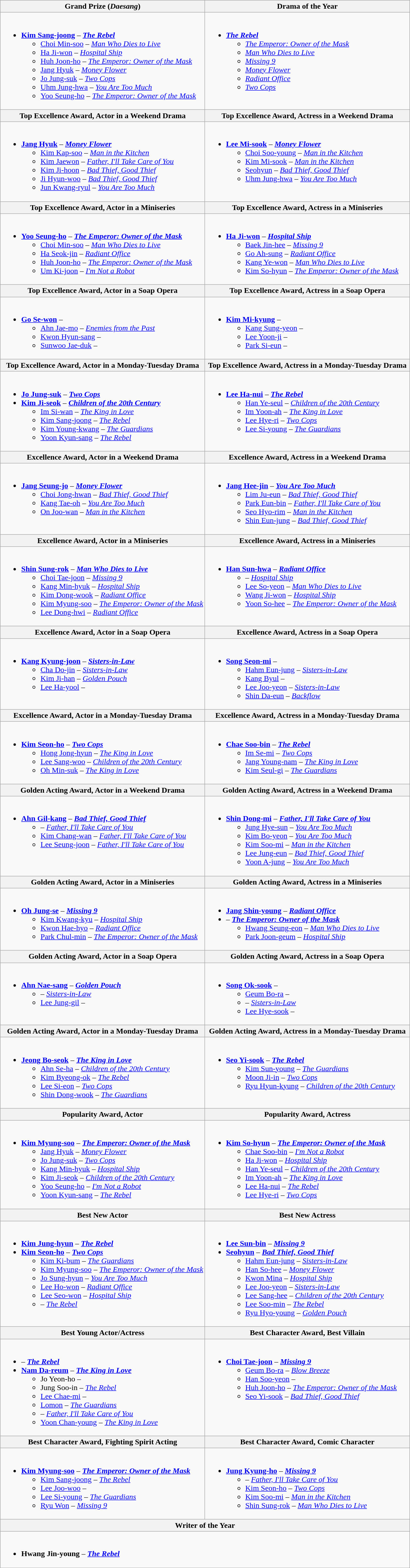<table class="wikitable">
<tr>
<th width="50%">Grand Prize (<em>Daesang</em>)</th>
<th width="50%">Drama of the Year</th>
</tr>
<tr>
<td valign="top"><br><ul><li><strong><a href='#'>Kim Sang-joong</a></strong> – <strong><em><a href='#'>The Rebel</a></em></strong><ul><li><a href='#'>Choi Min-soo</a> – <em><a href='#'>Man Who Dies to Live</a></em></li><li><a href='#'>Ha Ji-won</a> – <em><a href='#'>Hospital Ship</a></em></li><li><a href='#'>Huh Joon-ho</a> – <em><a href='#'>The Emperor: Owner of the Mask</a></em></li><li><a href='#'>Jang Hyuk</a> – <em><a href='#'>Money Flower</a></em></li><li><a href='#'>Jo Jung-suk</a> – <em><a href='#'>Two Cops</a></em></li><li><a href='#'>Uhm Jung-hwa</a> – <em><a href='#'>You Are Too Much</a></em></li><li><a href='#'>Yoo Seung-ho</a> – <em><a href='#'>The Emperor: Owner of the Mask</a></em></li></ul></li></ul></td>
<td valign="top"><br><ul><li><strong><em><a href='#'>The Rebel</a></em></strong><ul><li><em><a href='#'>The Emperor: Owner of the Mask</a></em></li><li><em><a href='#'>Man Who Dies to Live</a></em></li><li><em><a href='#'>Missing 9</a></em></li><li><em><a href='#'>Money Flower</a></em></li><li><em><a href='#'>Radiant Office</a></em></li><li><em><a href='#'>Two Cops</a></em></li></ul></li></ul></td>
</tr>
<tr>
<th>Top Excellence Award, Actor in a Weekend Drama</th>
<th>Top Excellence Award, Actress in a Weekend Drama</th>
</tr>
<tr>
<td valign="top"><br><ul><li><strong><a href='#'>Jang Hyuk</a></strong> – <strong><em><a href='#'>Money Flower</a></em></strong><ul><li><a href='#'>Kim Kap-soo</a> – <em><a href='#'>Man in the Kitchen</a></em></li><li><a href='#'>Kim Jaewon</a> – <em><a href='#'>Father, I'll Take Care of You</a></em></li><li><a href='#'>Kim Ji-hoon</a> – <em><a href='#'>Bad Thief, Good Thief</a></em></li><li><a href='#'>Ji Hyun-woo</a> – <em><a href='#'>Bad Thief, Good Thief</a></em></li><li><a href='#'>Jun Kwang-ryul</a> – <em><a href='#'>You Are Too Much</a></em></li></ul></li></ul></td>
<td valign="top"><br><ul><li><strong><a href='#'>Lee Mi-sook</a></strong> – <strong><em><a href='#'>Money Flower</a></em></strong><ul><li><a href='#'>Choi Soo-young</a> – <em><a href='#'>Man in the Kitchen</a></em></li><li><a href='#'>Kim Mi-sook</a> – <em><a href='#'>Man in the Kitchen</a></em></li><li><a href='#'>Seohyun</a> – <em><a href='#'>Bad Thief, Good Thief</a></em></li><li><a href='#'>Uhm Jung-hwa</a> – <em><a href='#'>You Are Too Much</a></em></li></ul></li></ul></td>
</tr>
<tr>
<th>Top Excellence Award, Actor in a Miniseries</th>
<th>Top Excellence Award, Actress in a Miniseries</th>
</tr>
<tr>
<td valign="top"><br><ul><li><strong><a href='#'>Yoo Seung-ho</a></strong> – <strong><em><a href='#'>The Emperor: Owner of the Mask</a></em></strong><ul><li><a href='#'>Choi Min-soo</a> – <em><a href='#'>Man Who Dies to Live</a></em></li><li><a href='#'>Ha Seok-jin</a> – <em><a href='#'>Radiant Office</a></em></li><li><a href='#'>Huh Joon-ho</a> – <em><a href='#'>The Emperor: Owner of the Mask</a></em></li><li><a href='#'>Um Ki-joon</a> – <em><a href='#'>I'm Not a Robot</a></em></li></ul></li></ul></td>
<td valign="top"><br><ul><li><strong><a href='#'>Ha Ji-won</a></strong> – <strong><em><a href='#'>Hospital Ship</a></em></strong><ul><li><a href='#'>Baek Jin-hee</a> – <em><a href='#'>Missing 9</a></em></li><li><a href='#'>Go Ah-sung</a> – <em><a href='#'>Radiant Office</a></em></li><li><a href='#'>Kang Ye-won</a> – <em><a href='#'>Man Who Dies to Live</a></em></li><li><a href='#'>Kim So-hyun</a> – <em><a href='#'>The Emperor: Owner of the Mask</a></em></li></ul></li></ul></td>
</tr>
<tr>
<th>Top Excellence Award, Actor in a Soap Opera</th>
<th>Top Excellence Award, Actress in a Soap Opera</th>
</tr>
<tr>
<td valign="top"><br><ul><li><strong><a href='#'>Go Se-won</a></strong> – <strong><em></em></strong><ul><li><a href='#'>Ahn Jae-mo</a> – <em><a href='#'>Enemies from the Past</a></em></li><li><a href='#'>Kwon Hyun-sang</a> – <em></em></li><li><a href='#'>Sunwoo Jae-duk</a> – <em></em></li></ul></li></ul></td>
<td valign="top"><br><ul><li><strong><a href='#'>Kim Mi-kyung</a></strong> – <strong><em></em></strong><ul><li><a href='#'>Kang Sung-yeon</a> – <em></em></li><li><a href='#'>Lee Yoon-ji</a> – <em></em></li><li><a href='#'>Park Si-eun</a> – <em></em></li></ul></li></ul></td>
</tr>
<tr>
<th>Top Excellence Award, Actor in a Monday-Tuesday Drama</th>
<th>Top Excellence Award, Actress in a Monday-Tuesday Drama</th>
</tr>
<tr>
<td valign="top"><br><ul><li><strong><a href='#'>Jo Jung-suk</a></strong> – <strong><em><a href='#'>Two Cops</a></em></strong></li><li><strong><a href='#'>Kim Ji-seok</a></strong> – <strong><em><a href='#'>Children of the 20th Century</a></em></strong><ul><li><a href='#'>Im Si-wan</a> – <em><a href='#'>The King in Love</a></em></li><li><a href='#'>Kim Sang-joong</a> – <em><a href='#'>The Rebel</a></em></li><li><a href='#'>Kim Young-kwang</a> – <em><a href='#'>The Guardians</a></em></li><li><a href='#'>Yoon Kyun-sang</a> – <em><a href='#'>The Rebel</a></em></li></ul></li></ul></td>
<td valign="top"><br><ul><li><strong><a href='#'>Lee Ha-nui</a></strong> – <strong><em><a href='#'>The Rebel</a></em></strong><ul><li><a href='#'>Han Ye-seul</a> – <em><a href='#'>Children of the 20th Century</a></em></li><li><a href='#'>Im Yoon-ah</a> – <em><a href='#'>The King in Love</a></em></li><li><a href='#'>Lee Hye-ri</a> – <em><a href='#'>Two Cops</a></em></li><li><a href='#'>Lee Si-young</a> – <em><a href='#'>The Guardians</a></em></li></ul></li></ul></td>
</tr>
<tr>
<th>Excellence Award, Actor in a Weekend Drama</th>
<th>Excellence Award, Actress in a Weekend Drama</th>
</tr>
<tr>
<td valign="top"><br><ul><li><strong><a href='#'>Jang Seung-jo</a></strong> – <strong><em><a href='#'>Money Flower</a></em></strong><ul><li><a href='#'>Choi Jong-hwan</a> – <em><a href='#'>Bad Thief, Good Thief</a></em></li><li><a href='#'>Kang Tae-oh</a> – <em><a href='#'>You Are Too Much</a></em></li><li><a href='#'>On Joo-wan</a> – <em><a href='#'>Man in the Kitchen</a></em></li></ul></li></ul></td>
<td valign="top"><br><ul><li><strong><a href='#'>Jang Hee-jin</a></strong> – <strong><em><a href='#'>You Are Too Much</a></em></strong><ul><li><a href='#'>Lim Ju-eun</a> – <em><a href='#'>Bad Thief, Good Thief</a></em></li><li><a href='#'>Park Eun-bin</a> – <em><a href='#'>Father, I'll Take Care of You</a></em></li><li><a href='#'>Seo Hyo-rim</a> – <em><a href='#'>Man in the Kitchen</a></em></li><li><a href='#'>Shin Eun-jung</a> – <em><a href='#'>Bad Thief, Good Thief</a></em></li></ul></li></ul></td>
</tr>
<tr>
<th>Excellence Award, Actor in a Miniseries</th>
<th>Excellence Award, Actress in a Miniseries</th>
</tr>
<tr>
<td valign="top"><br><ul><li><strong><a href='#'>Shin Sung-rok</a></strong> – <strong><em><a href='#'>Man Who Dies to Live</a></em></strong><ul><li><a href='#'>Choi Tae-joon</a> – <em><a href='#'>Missing 9</a></em></li><li><a href='#'>Kang Min-hyuk</a> – <em><a href='#'>Hospital Ship</a></em></li><li><a href='#'>Kim Dong-wook</a> – <em><a href='#'>Radiant Office</a></em></li><li><a href='#'>Kim Myung-soo</a> – <em><a href='#'>The Emperor: Owner of the Mask</a></em></li><li><a href='#'>Lee Dong-hwi</a> – <em><a href='#'>Radiant Office</a></em></li></ul></li></ul></td>
<td valign="top"><br><ul><li><strong><a href='#'>Han Sun-hwa</a></strong> – <strong><em><a href='#'>Radiant Office</a></em></strong><ul><li> – <em><a href='#'>Hospital Ship</a></em></li><li><a href='#'>Lee So-yeon</a> – <em><a href='#'>Man Who Dies to Live</a></em></li><li><a href='#'>Wang Ji-won</a> – <em><a href='#'>Hospital Ship</a></em></li><li><a href='#'>Yoon So-hee</a> – <em><a href='#'>The Emperor: Owner of the Mask</a></em></li></ul></li></ul></td>
</tr>
<tr>
<th>Excellence Award, Actor in a Soap Opera</th>
<th>Excellence Award, Actress in a Soap Opera</th>
</tr>
<tr>
<td valign="top"><br><ul><li><strong><a href='#'>Kang Kyung-joon</a></strong> – <strong><em><a href='#'>Sisters-in-Law</a></em></strong><ul><li><a href='#'>Cha Do-jin</a> – <em><a href='#'>Sisters-in-Law</a></em></li><li><a href='#'>Kim Ji-han</a> – <em><a href='#'>Golden Pouch</a></em></li><li><a href='#'>Lee Ha-yool</a> – <em></em></li></ul></li></ul></td>
<td valign="top"><br><ul><li><strong><a href='#'>Song Seon-mi</a></strong> – <strong><em></em></strong><ul><li><a href='#'>Hahm Eun-jung</a> – <em><a href='#'>Sisters-in-Law</a></em></li><li><a href='#'>Kang Byul</a> – <em></em></li><li><a href='#'>Lee Joo-yeon</a> – <em><a href='#'>Sisters-in-Law</a></em></li><li><a href='#'>Shin Da-eun</a> – <em><a href='#'>Backflow</a></em></li></ul></li></ul></td>
</tr>
<tr>
<th>Excellence Award, Actor in a Monday-Tuesday Drama</th>
<th>Excellence Award, Actress in a Monday-Tuesday Drama</th>
</tr>
<tr>
<td valign="top"><br><ul><li><strong><a href='#'>Kim Seon-ho</a></strong> – <strong><em><a href='#'>Two Cops</a></em></strong><ul><li><a href='#'>Hong Jong-hyun</a> – <em><a href='#'>The King in Love</a></em></li><li><a href='#'>Lee Sang-woo</a> – <em><a href='#'>Children of the 20th Century</a></em></li><li><a href='#'>Oh Min-suk</a> – <em><a href='#'>The King in Love</a></em></li></ul></li></ul></td>
<td valign="top"><br><ul><li><strong><a href='#'>Chae Soo-bin</a></strong> – <strong><em><a href='#'>The Rebel</a></em></strong><ul><li><a href='#'>Im Se-mi</a> – <em><a href='#'>Two Cops</a></em></li><li><a href='#'>Jang Young-nam</a> – <em><a href='#'>The King in Love</a></em></li><li><a href='#'>Kim Seul-gi</a> – <em><a href='#'>The Guardians</a></em></li></ul></li></ul></td>
</tr>
<tr>
<th>Golden Acting Award, Actor in a Weekend Drama</th>
<th>Golden Acting Award, Actress in a Weekend Drama</th>
</tr>
<tr>
<td valign="top"><br><ul><li><strong><a href='#'>Ahn Gil-kang</a></strong> – <strong><em><a href='#'>Bad Thief, Good Thief</a></em></strong><ul><li> – <em><a href='#'>Father, I'll Take Care of You</a></em></li><li><a href='#'>Kim Chang-wan</a> – <em><a href='#'>Father, I'll Take Care of You</a></em></li><li><a href='#'>Lee Seung-joon</a> – <em><a href='#'>Father, I'll Take Care of You</a></em></li></ul></li></ul></td>
<td valign="top"><br><ul><li><strong><a href='#'>Shin Dong-mi</a></strong> – <strong><em><a href='#'>Father, I'll Take Care of You</a></em></strong><ul><li><a href='#'>Jung Hye-sun</a> – <em><a href='#'>You Are Too Much</a></em></li><li><a href='#'>Kim Bo-yeon</a> – <em><a href='#'>You Are Too Much</a></em></li><li><a href='#'>Kim Soo-mi</a> – <em><a href='#'>Man in the Kitchen</a></em></li><li><a href='#'>Lee Jung-eun</a> – <em><a href='#'>Bad Thief, Good Thief</a></em></li><li><a href='#'>Yoon A-jung</a> – <em><a href='#'>You Are Too Much</a></em></li></ul></li></ul></td>
</tr>
<tr>
<th>Golden Acting Award, Actor in a Miniseries</th>
<th>Golden Acting Award, Actress in a Miniseries</th>
</tr>
<tr>
<td valign="top"><br><ul><li><strong><a href='#'>Oh Jung-se</a></strong> – <strong><em><a href='#'>Missing 9</a></em></strong><ul><li><a href='#'>Kim Kwang-kyu</a> – <em><a href='#'>Hospital Ship</a></em></li><li><a href='#'>Kwon Hae-hyo</a> – <em><a href='#'>Radiant Office</a></em></li><li><a href='#'>Park Chul-min</a> – <em><a href='#'>The Emperor: Owner of the Mask</a></em></li></ul></li></ul></td>
<td valign="top"><br><ul><li><strong><a href='#'>Jang Shin-young</a></strong> – <strong><em><a href='#'>Radiant Office</a></em></strong></li><li><strong></strong> – <strong><em><a href='#'>The Emperor: Owner of the Mask</a></em></strong><ul><li><a href='#'>Hwang Seung-eon</a> – <em><a href='#'>Man Who Dies to Live</a></em></li><li><a href='#'>Park Joon-geum</a> – <em><a href='#'>Hospital Ship</a></em></li></ul></li></ul></td>
</tr>
<tr>
<th>Golden Acting Award, Actor in a Soap Opera</th>
<th>Golden Acting Award, Actress in a Soap Opera</th>
</tr>
<tr>
<td valign="top"><br><ul><li><strong><a href='#'>Ahn Nae-sang</a></strong> – <strong><em><a href='#'>Golden Pouch</a></em></strong><ul><li> – <em><a href='#'>Sisters-in-Law</a></em></li><li><a href='#'>Lee Jung-gil</a> – <em></em></li></ul></li></ul></td>
<td valign="top"><br><ul><li><strong><a href='#'>Song Ok-sook</a></strong> – <strong><em></em></strong><ul><li><a href='#'>Geum Bo-ra</a> – <em></em></li><li> – <em><a href='#'>Sisters-in-Law</a></em></li><li><a href='#'>Lee Hye-sook</a> – <em></em></li></ul></li></ul></td>
</tr>
<tr>
<th>Golden Acting Award, Actor in a Monday-Tuesday Drama</th>
<th>Golden Acting Award, Actress in a Monday-Tuesday Drama</th>
</tr>
<tr>
<td valign="top"><br><ul><li><strong><a href='#'>Jeong Bo-seok</a></strong> – <strong><em><a href='#'>The King in Love</a></em></strong><ul><li><a href='#'>Ahn Se-ha</a> – <em><a href='#'>Children of the 20th Century</a></em></li><li><a href='#'>Kim Byeong-ok</a> – <em><a href='#'>The Rebel</a></em></li><li><a href='#'>Lee Si-eon</a> – <em><a href='#'>Two Cops</a></em></li><li><a href='#'>Shin Dong-wook</a> – <em><a href='#'>The Guardians</a></em></li></ul></li></ul></td>
<td valign="top"><br><ul><li><strong><a href='#'>Seo Yi-sook</a></strong> – <strong><em><a href='#'>The Rebel</a></em></strong><ul><li><a href='#'>Kim Sun-young</a> – <em><a href='#'>The Guardians</a></em></li><li><a href='#'>Moon Ji-in</a> – <em><a href='#'>Two Cops</a></em></li><li><a href='#'>Ryu Hyun-kyung</a> – <em><a href='#'>Children of the 20th Century</a></em></li></ul></li></ul></td>
</tr>
<tr>
<th>Popularity Award, Actor</th>
<th>Popularity Award, Actress</th>
</tr>
<tr>
<td valign="top"><br><ul><li><strong><a href='#'>Kim Myung-soo</a></strong> – <strong><em><a href='#'>The Emperor: Owner of the Mask</a></em></strong><ul><li><a href='#'>Jang Hyuk</a> – <em><a href='#'>Money Flower</a></em></li><li><a href='#'>Jo Jung-suk</a> – <em><a href='#'>Two Cops</a></em></li><li><a href='#'>Kang Min-hyuk</a> – <em><a href='#'>Hospital Ship</a></em></li><li><a href='#'>Kim Ji-seok</a> – <em><a href='#'>Children of the 20th Century</a></em></li><li><a href='#'>Yoo Seung-ho</a> – <em><a href='#'>I'm Not a Robot</a></em></li><li><a href='#'>Yoon Kyun-sang</a> – <em><a href='#'>The Rebel</a></em></li></ul></li></ul></td>
<td valign="top"><br><ul><li><strong><a href='#'>Kim So-hyun</a></strong> – <strong><em><a href='#'>The Emperor: Owner of the Mask</a></em></strong><ul><li><a href='#'>Chae Soo-bin</a> – <em><a href='#'>I'm Not a Robot</a></em></li><li><a href='#'>Ha Ji-won</a> – <em><a href='#'>Hospital Ship</a></em></li><li><a href='#'>Han Ye-seul</a> – <em><a href='#'>Children of the 20th Century</a></em></li><li><a href='#'>Im Yoon-ah</a> – <em><a href='#'>The King in Love</a></em></li><li><a href='#'>Lee Ha-nui</a> – <em><a href='#'>The Rebel</a></em></li><li><a href='#'>Lee Hye-ri</a> – <em><a href='#'>Two Cops</a></em></li></ul></li></ul></td>
</tr>
<tr>
<th>Best New Actor</th>
<th>Best New Actress</th>
</tr>
<tr>
<td valign="top"><br><ul><li><strong><a href='#'>Kim Jung-hyun</a></strong> – <strong><em><a href='#'>The Rebel</a></em></strong></li><li><strong><a href='#'>Kim Seon-ho</a></strong> – <strong><em><a href='#'>Two Cops</a></em></strong><ul><li><a href='#'>Kim Ki-bum</a> – <em><a href='#'>The Guardians</a></em></li><li><a href='#'>Kim Myung-soo</a> – <em><a href='#'>The Emperor: Owner of the Mask</a></em></li><li><a href='#'>Jo Sung-hyun</a> – <em><a href='#'>You Are Too Much</a></em></li><li><a href='#'>Lee Ho-won</a> – <em><a href='#'>Radiant Office</a></em></li><li><a href='#'>Lee Seo-won</a> – <em><a href='#'>Hospital Ship</a></em></li><li> – <em><a href='#'>The Rebel</a></em></li></ul></li></ul></td>
<td valign="top"><br><ul><li><strong><a href='#'>Lee Sun-bin</a></strong> – <strong><em><a href='#'>Missing 9</a></em></strong></li><li><strong><a href='#'>Seohyun</a></strong> – <strong><em><a href='#'>Bad Thief, Good Thief</a></em></strong><ul><li><a href='#'>Hahm Eun-jung</a> – <em><a href='#'>Sisters-in-Law</a></em></li><li><a href='#'>Han So-hee</a> – <em><a href='#'>Money Flower</a></em></li><li><a href='#'>Kwon Mina</a> – <em><a href='#'>Hospital Ship</a></em></li><li><a href='#'>Lee Joo-yeon</a> – <em><a href='#'>Sisters-in-Law</a></em></li><li><a href='#'>Lee Sang-hee</a> – <em><a href='#'>Children of the 20th Century</a></em></li><li><a href='#'>Lee Soo-min</a> – <em><a href='#'>The Rebel</a></em></li><li><a href='#'>Ryu Hyo-young</a> – <em><a href='#'>Golden Pouch</a></em></li></ul></li></ul></td>
</tr>
<tr>
<th>Best Young Actor/Actress</th>
<th>Best Character Award, Best Villain</th>
</tr>
<tr>
<td valign="top"><br><ul><li><strong></strong> – <strong><em><a href='#'>The Rebel</a></em></strong></li><li><strong><a href='#'>Nam Da-reum</a></strong> – <strong><em><a href='#'>The King in Love</a></em></strong><ul><li>Jo Yeon-ho – <em></em></li><li>Jung Soo-in – <em><a href='#'>The Rebel</a></em></li><li><a href='#'>Lee Chae-mi</a> – <em></em></li><li><a href='#'>Lomon</a> – <em><a href='#'>The Guardians</a></em></li><li> – <em><a href='#'>Father, I'll Take Care of You</a></em></li><li><a href='#'>Yoon Chan-young</a> – <em><a href='#'>The King in Love</a></em></li></ul></li></ul></td>
<td valign="top"><br><ul><li><strong><a href='#'>Choi Tae-joon</a></strong> – <strong><em><a href='#'>Missing 9</a></em></strong><ul><li><a href='#'>Geum Bo-ra</a> – <em><a href='#'>Blow Breeze</a></em></li><li><a href='#'>Han Soo-yeon</a> – <em></em></li><li><a href='#'>Huh Joon-ho</a> – <em><a href='#'>The Emperor: Owner of the Mask</a></em></li><li><a href='#'>Seo Yi-sook</a> – <em><a href='#'>Bad Thief, Good Thief</a></em></li></ul></li></ul></td>
</tr>
<tr>
<th>Best Character Award, Fighting Spirit Acting</th>
<th>Best Character Award, Comic Character</th>
</tr>
<tr>
<td valign="top"><br><ul><li><strong><a href='#'>Kim Myung-soo</a></strong> – <strong><em><a href='#'>The Emperor: Owner of the Mask</a></em></strong><ul><li><a href='#'>Kim Sang-joong</a> – <em><a href='#'>The Rebel</a></em></li><li><a href='#'>Lee Joo-woo</a> – <em></em></li><li><a href='#'>Lee Si-young</a> – <em><a href='#'>The Guardians</a></em></li><li><a href='#'>Ryu Won</a> – <em><a href='#'>Missing 9</a></em></li></ul></li></ul></td>
<td valign="top"><br><ul><li><strong><a href='#'>Jung Kyung-ho</a></strong> – <strong><em><a href='#'>Missing 9</a></em></strong><ul><li> – <em><a href='#'>Father, I'll Take Care of You</a></em></li><li><a href='#'>Kim Seon-ho</a> – <em><a href='#'>Two Cops</a></em></li><li><a href='#'>Kim Soo-mi</a> – <em><a href='#'>Man in the Kitchen</a></em></li><li><a href='#'>Shin Sung-rok</a> – <em><a href='#'>Man Who Dies to Live</a></em></li></ul></li></ul></td>
</tr>
<tr>
<th colspan=2>Writer of the Year</th>
</tr>
<tr>
<td colspan="2"><br><ul><li><strong>Hwang Jin-young</strong> – <strong><em><a href='#'>The Rebel</a></em></strong></li></ul></td>
</tr>
</table>
